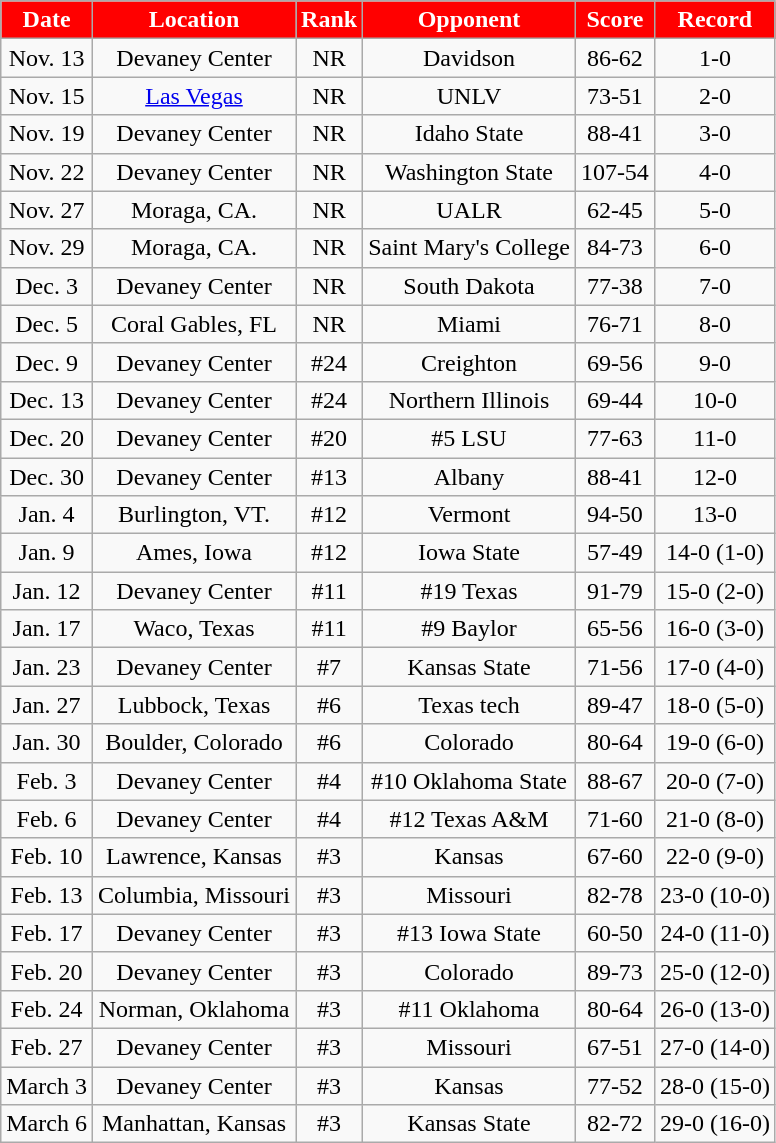<table class="wikitable" style="text-align:center">
<tr>
<th style="background:red;color:#FFFFFF;">Date</th>
<th style="background:red;color:#FFFFFF;">Location</th>
<th style="background:red;color:#FFFFFF;">Rank</th>
<th style="background:red;color:#FFFFFF;">Opponent</th>
<th style="background:red;color:#FFFFFF;">Score</th>
<th style="background:red;color:#FFFFFF;">Record</th>
</tr>
<tr>
<td>Nov. 13</td>
<td>Devaney Center</td>
<td>NR</td>
<td>Davidson</td>
<td>86-62</td>
<td>1-0</td>
</tr>
<tr>
<td>Nov. 15</td>
<td><a href='#'>Las Vegas</a></td>
<td>NR</td>
<td>UNLV</td>
<td>73-51</td>
<td>2-0</td>
</tr>
<tr>
<td>Nov. 19</td>
<td>Devaney Center</td>
<td>NR</td>
<td>Idaho State</td>
<td>88-41</td>
<td>3-0</td>
</tr>
<tr>
<td>Nov. 22</td>
<td>Devaney Center</td>
<td>NR</td>
<td>Washington State</td>
<td>107-54</td>
<td>4-0</td>
</tr>
<tr>
<td>Nov. 27</td>
<td>Moraga, CA.</td>
<td>NR</td>
<td>UALR</td>
<td>62-45</td>
<td>5-0</td>
</tr>
<tr>
<td>Nov. 29</td>
<td>Moraga, CA.</td>
<td>NR</td>
<td>Saint Mary's College</td>
<td>84-73</td>
<td>6-0</td>
</tr>
<tr>
<td>Dec. 3</td>
<td>Devaney Center</td>
<td>NR</td>
<td>South Dakota</td>
<td>77-38</td>
<td>7-0</td>
</tr>
<tr>
<td>Dec. 5</td>
<td>Coral Gables, FL</td>
<td>NR</td>
<td>Miami</td>
<td>76-71</td>
<td>8-0</td>
</tr>
<tr>
<td>Dec. 9</td>
<td>Devaney Center</td>
<td>#24</td>
<td>Creighton</td>
<td>69-56</td>
<td>9-0</td>
</tr>
<tr>
<td>Dec. 13</td>
<td>Devaney Center</td>
<td>#24</td>
<td>Northern Illinois</td>
<td>69-44</td>
<td>10-0</td>
</tr>
<tr>
<td>Dec. 20</td>
<td>Devaney Center</td>
<td>#20</td>
<td>#5 LSU</td>
<td>77-63</td>
<td>11-0</td>
</tr>
<tr>
<td>Dec. 30</td>
<td>Devaney Center</td>
<td>#13</td>
<td>Albany</td>
<td>88-41</td>
<td>12-0</td>
</tr>
<tr>
<td>Jan. 4</td>
<td>Burlington, VT.</td>
<td>#12</td>
<td>Vermont</td>
<td>94-50</td>
<td>13-0</td>
</tr>
<tr>
<td>Jan. 9</td>
<td>Ames, Iowa</td>
<td>#12</td>
<td>Iowa State</td>
<td>57-49</td>
<td>14-0 (1-0)</td>
</tr>
<tr>
<td>Jan. 12</td>
<td>Devaney Center</td>
<td>#11</td>
<td>#19 Texas</td>
<td>91-79</td>
<td>15-0 (2-0)</td>
</tr>
<tr>
<td>Jan. 17</td>
<td>Waco, Texas</td>
<td>#11</td>
<td>#9 Baylor</td>
<td>65-56</td>
<td>16-0 (3-0)</td>
</tr>
<tr>
<td>Jan. 23</td>
<td>Devaney Center</td>
<td>#7</td>
<td>Kansas State</td>
<td>71-56</td>
<td>17-0 (4-0)</td>
</tr>
<tr>
<td>Jan. 27</td>
<td>Lubbock, Texas</td>
<td>#6</td>
<td>Texas tech</td>
<td>89-47</td>
<td>18-0 (5-0)</td>
</tr>
<tr>
<td>Jan. 30</td>
<td>Boulder, Colorado</td>
<td>#6</td>
<td>Colorado</td>
<td>80-64</td>
<td>19-0 (6-0)</td>
</tr>
<tr>
<td>Feb. 3</td>
<td>Devaney Center</td>
<td>#4</td>
<td>#10 Oklahoma State</td>
<td>88-67</td>
<td>20-0 (7-0)</td>
</tr>
<tr>
<td>Feb. 6</td>
<td>Devaney Center</td>
<td>#4</td>
<td>#12 Texas A&M</td>
<td>71-60</td>
<td>21-0 (8-0)</td>
</tr>
<tr>
<td>Feb. 10</td>
<td>Lawrence, Kansas</td>
<td>#3</td>
<td>Kansas</td>
<td>67-60</td>
<td>22-0 (9-0)</td>
</tr>
<tr>
<td>Feb. 13</td>
<td>Columbia, Missouri</td>
<td>#3</td>
<td>Missouri</td>
<td>82-78</td>
<td>23-0 (10-0)</td>
</tr>
<tr>
<td>Feb. 17</td>
<td>Devaney Center</td>
<td>#3</td>
<td>#13 Iowa State</td>
<td>60-50</td>
<td>24-0 (11-0)</td>
</tr>
<tr>
<td>Feb. 20</td>
<td>Devaney Center</td>
<td>#3</td>
<td>Colorado</td>
<td>89-73</td>
<td>25-0 (12-0)</td>
</tr>
<tr>
<td>Feb. 24</td>
<td>Norman, Oklahoma</td>
<td>#3</td>
<td>#11 Oklahoma</td>
<td>80-64</td>
<td>26-0 (13-0)</td>
</tr>
<tr>
<td>Feb. 27</td>
<td>Devaney Center</td>
<td>#3</td>
<td>Missouri</td>
<td>67-51</td>
<td>27-0 (14-0)</td>
</tr>
<tr>
<td>March 3</td>
<td>Devaney Center</td>
<td>#3</td>
<td>Kansas</td>
<td>77-52</td>
<td>28-0 (15-0)</td>
</tr>
<tr>
<td>March 6</td>
<td>Manhattan, Kansas</td>
<td>#3</td>
<td>Kansas State</td>
<td>82-72</td>
<td>29-0 (16-0)</td>
</tr>
</table>
